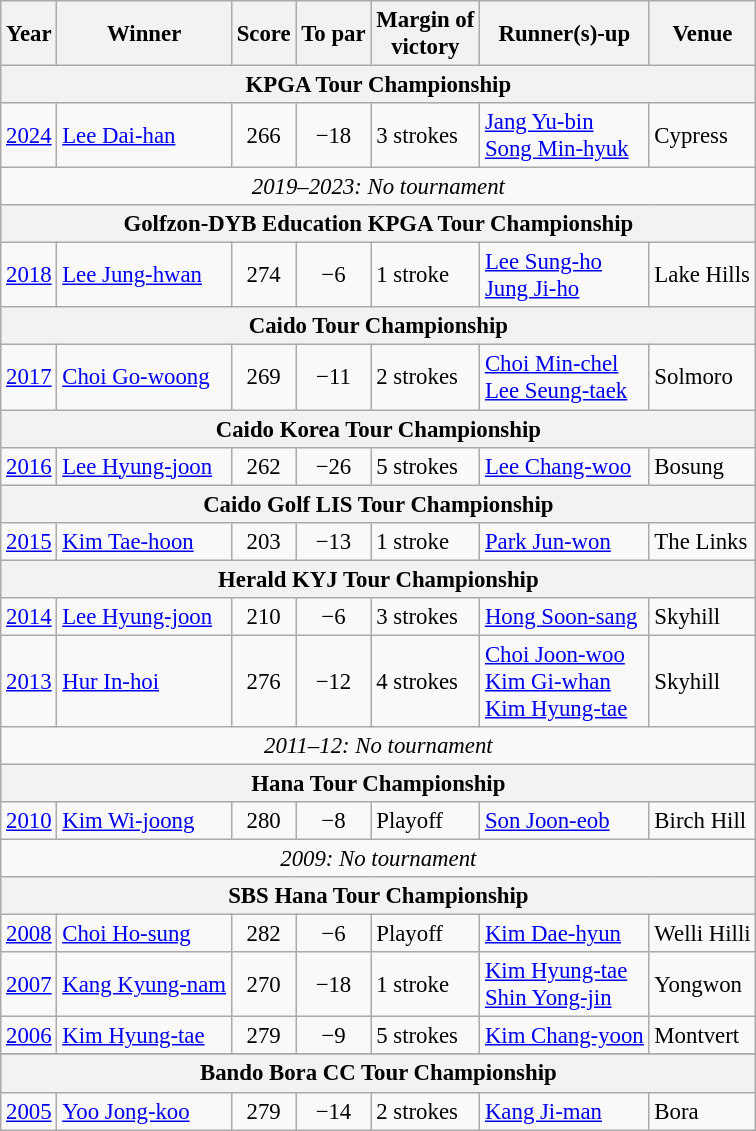<table class=wikitable style="font-size:95%">
<tr>
<th>Year</th>
<th>Winner</th>
<th>Score</th>
<th>To par</th>
<th>Margin of<br>victory</th>
<th>Runner(s)-up</th>
<th>Venue</th>
</tr>
<tr>
<th colspan=8>KPGA Tour Championship</th>
</tr>
<tr>
<td><a href='#'>2024</a></td>
<td> <a href='#'>Lee Dai-han</a></td>
<td align=center>266</td>
<td align=center>−18</td>
<td>3 strokes</td>
<td> <a href='#'>Jang Yu-bin</a><br> <a href='#'>Song Min-hyuk</a></td>
<td>Cypress</td>
</tr>
<tr>
<td colspan=7 align=center><em>2019–2023: No tournament</em></td>
</tr>
<tr>
<th colspan=8>Golfzon-DYB Education KPGA Tour Championship</th>
</tr>
<tr>
<td><a href='#'>2018</a></td>
<td> <a href='#'>Lee Jung-hwan</a></td>
<td align=center>274</td>
<td align=center>−6</td>
<td>1 stroke</td>
<td> <a href='#'>Lee Sung-ho</a><br> <a href='#'>Jung Ji-ho</a></td>
<td>Lake Hills</td>
</tr>
<tr>
<th colspan=8>Caido Tour Championship</th>
</tr>
<tr>
<td><a href='#'>2017</a></td>
<td> <a href='#'>Choi Go-woong</a></td>
<td align=center>269</td>
<td align=center>−11</td>
<td>2 strokes</td>
<td> <a href='#'>Choi Min-chel</a><br> <a href='#'>Lee Seung-taek</a></td>
<td>Solmoro</td>
</tr>
<tr>
<th colspan=8>Caido Korea Tour Championship</th>
</tr>
<tr>
<td><a href='#'>2016</a></td>
<td> <a href='#'>Lee Hyung-joon</a></td>
<td align=center>262</td>
<td align=center>−26</td>
<td>5 strokes</td>
<td> <a href='#'>Lee Chang-woo</a></td>
<td>Bosung</td>
</tr>
<tr>
<th colspan=8>Caido Golf LIS Tour Championship</th>
</tr>
<tr>
<td><a href='#'>2015</a></td>
<td> <a href='#'>Kim Tae-hoon</a></td>
<td align=center>203</td>
<td align=center>−13</td>
<td>1 stroke</td>
<td> <a href='#'>Park Jun-won</a></td>
<td>The Links</td>
</tr>
<tr>
<th colspan=8>Herald KYJ Tour Championship</th>
</tr>
<tr>
<td><a href='#'>2014</a></td>
<td> <a href='#'>Lee Hyung-joon</a></td>
<td align=center>210</td>
<td align=center>−6</td>
<td>3 strokes</td>
<td> <a href='#'>Hong Soon-sang</a></td>
<td>Skyhill</td>
</tr>
<tr>
<td><a href='#'>2013</a></td>
<td> <a href='#'>Hur In-hoi</a></td>
<td align=center>276</td>
<td align=center>−12</td>
<td>4 strokes</td>
<td> <a href='#'>Choi Joon-woo</a><br> <a href='#'>Kim Gi-whan</a><br> <a href='#'>Kim Hyung-tae</a></td>
<td>Skyhill</td>
</tr>
<tr>
<td colspan=8 align=center><em>2011–12: No tournament</em></td>
</tr>
<tr>
<th colspan=8>Hana Tour Championship</th>
</tr>
<tr>
<td><a href='#'>2010</a></td>
<td> <a href='#'>Kim Wi-joong</a></td>
<td align=center>280</td>
<td align=center>−8</td>
<td>Playoff</td>
<td> <a href='#'>Son Joon-eob</a></td>
<td>Birch Hill</td>
</tr>
<tr>
<td colspan=8 align=center><em>2009: No tournament</em></td>
</tr>
<tr>
<th colspan=8>SBS Hana Tour Championship</th>
</tr>
<tr>
<td><a href='#'>2008</a></td>
<td> <a href='#'>Choi Ho-sung</a></td>
<td align=center>282</td>
<td align=center>−6</td>
<td>Playoff</td>
<td> <a href='#'>Kim Dae-hyun</a></td>
<td>Welli Hilli</td>
</tr>
<tr>
<td><a href='#'>2007</a></td>
<td> <a href='#'>Kang Kyung-nam</a></td>
<td align=center>270</td>
<td align=center>−18</td>
<td>1 stroke</td>
<td> <a href='#'>Kim Hyung-tae</a><br> <a href='#'>Shin Yong-jin</a></td>
<td>Yongwon</td>
</tr>
<tr>
<td><a href='#'>2006</a></td>
<td> <a href='#'>Kim Hyung-tae</a></td>
<td align=center>279</td>
<td align=center>−9</td>
<td>5 strokes</td>
<td> <a href='#'>Kim Chang-yoon</a></td>
<td>Montvert</td>
</tr>
<tr>
</tr>
<tr>
<th colspan=8>Bando Bora CC Tour Championship</th>
</tr>
<tr>
<td><a href='#'>2005</a></td>
<td> <a href='#'>Yoo Jong-koo</a></td>
<td align=center>279</td>
<td align=center>−14</td>
<td>2 strokes</td>
<td> <a href='#'>Kang Ji-man</a></td>
<td>Bora</td>
</tr>
</table>
